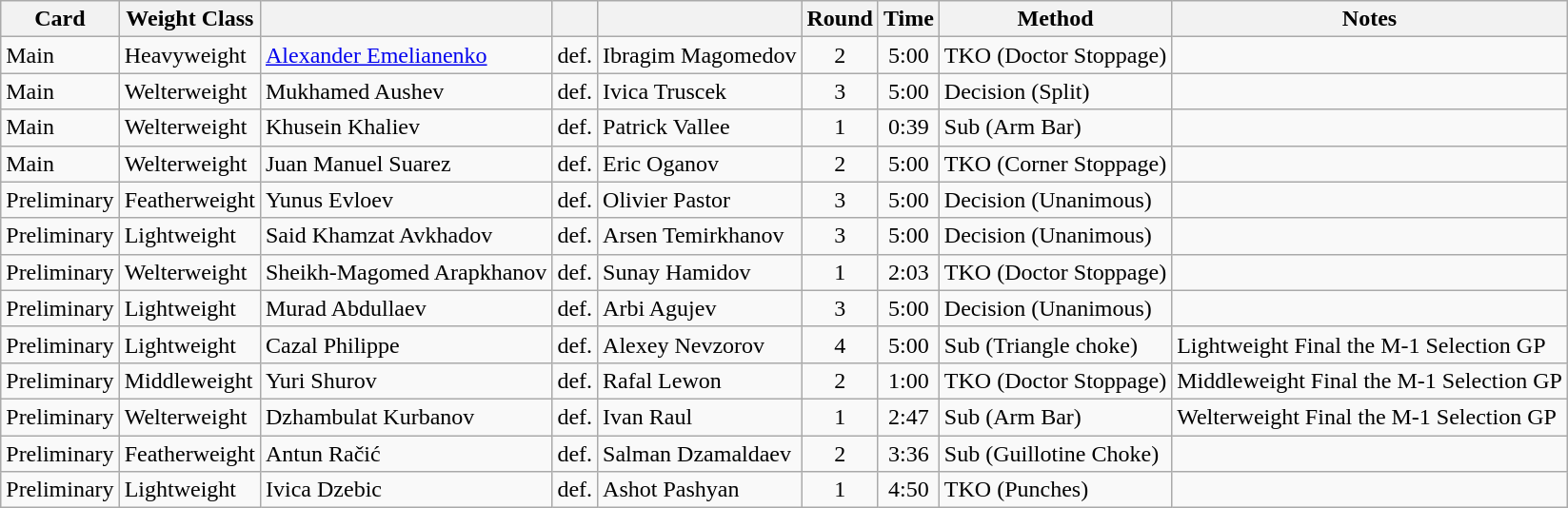<table class="wikitable">
<tr>
<th>Card</th>
<th>Weight Class</th>
<th></th>
<th></th>
<th></th>
<th>Round</th>
<th>Time</th>
<th>Method</th>
<th>Notes</th>
</tr>
<tr>
<td>Main</td>
<td>Heavyweight</td>
<td> <a href='#'>Alexander Emelianenko</a></td>
<td>def.</td>
<td> Ibragim Magomedov</td>
<td align=center>2</td>
<td align=center>5:00</td>
<td>TKO (Doctor Stoppage)</td>
<td></td>
</tr>
<tr>
<td>Main</td>
<td>Welterweight</td>
<td> Mukhamed Aushev</td>
<td>def.</td>
<td> Ivica Truscek</td>
<td align=center>3</td>
<td align=center>5:00</td>
<td>Decision (Split)</td>
<td></td>
</tr>
<tr>
<td>Main</td>
<td>Welterweight</td>
<td> Khusein Khaliev</td>
<td>def.</td>
<td> Patrick Vallee</td>
<td align=center>1</td>
<td align=center>0:39</td>
<td>Sub (Arm Bar)</td>
<td></td>
</tr>
<tr>
<td>Main</td>
<td>Welterweight</td>
<td> Juan Manuel Suarez</td>
<td>def.</td>
<td> Eric Oganov</td>
<td align=center>2</td>
<td align=center>5:00</td>
<td>TKO (Corner Stoppage)</td>
<td></td>
</tr>
<tr>
<td>Preliminary</td>
<td>Featherweight</td>
<td> Yunus Evloev</td>
<td>def.</td>
<td> Olivier Pastor</td>
<td align=center>3</td>
<td align=center>5:00</td>
<td>Decision (Unanimous)</td>
<td></td>
</tr>
<tr>
<td>Preliminary</td>
<td>Lightweight</td>
<td> Said Khamzat Avkhadov</td>
<td>def.</td>
<td> Arsen Temirkhanov</td>
<td align=center>3</td>
<td align=center>5:00</td>
<td>Decision (Unanimous)</td>
<td></td>
</tr>
<tr>
<td>Preliminary</td>
<td>Welterweight</td>
<td> Sheikh-Magomed Arapkhanov</td>
<td>def.</td>
<td> Sunay Hamidov</td>
<td align=center>1</td>
<td align=center>2:03</td>
<td>TKO (Doctor Stoppage)</td>
<td></td>
</tr>
<tr>
<td>Preliminary</td>
<td>Lightweight</td>
<td> Murad Abdullaev</td>
<td>def.</td>
<td> Arbi Agujev</td>
<td align=center>3</td>
<td align=center>5:00</td>
<td>Decision (Unanimous)</td>
<td></td>
</tr>
<tr>
<td>Preliminary</td>
<td>Lightweight</td>
<td> Cazal Philippe</td>
<td>def.</td>
<td> Alexey Nevzorov</td>
<td align=center>4</td>
<td align=center>5:00</td>
<td>Sub (Triangle choke)</td>
<td>Lightweight Final the M-1 Selection GP</td>
</tr>
<tr>
<td>Preliminary</td>
<td>Middleweight</td>
<td> Yuri Shurov</td>
<td>def.</td>
<td> Rafal Lewon</td>
<td align=center>2</td>
<td align=center>1:00</td>
<td>TKO (Doctor Stoppage)</td>
<td>Middleweight Final the M-1 Selection GP</td>
</tr>
<tr>
<td>Preliminary</td>
<td>Welterweight</td>
<td> Dzhambulat Kurbanov</td>
<td>def.</td>
<td> Ivan Raul</td>
<td align=center>1</td>
<td align=center>2:47</td>
<td>Sub (Arm Bar)</td>
<td>Welterweight Final the M-1 Selection GP</td>
</tr>
<tr>
<td>Preliminary</td>
<td>Featherweight</td>
<td> Antun Račić</td>
<td>def.</td>
<td> Salman Dzamaldaev</td>
<td align=center>2</td>
<td align=center>3:36</td>
<td>Sub (Guillotine Choke)</td>
<td></td>
</tr>
<tr>
<td>Preliminary</td>
<td>Lightweight</td>
<td> Ivica Dzebic</td>
<td>def.</td>
<td> Ashot Pashyan</td>
<td align=center>1</td>
<td align=center>4:50</td>
<td>TKO (Punches)</td>
<td></td>
</tr>
</table>
